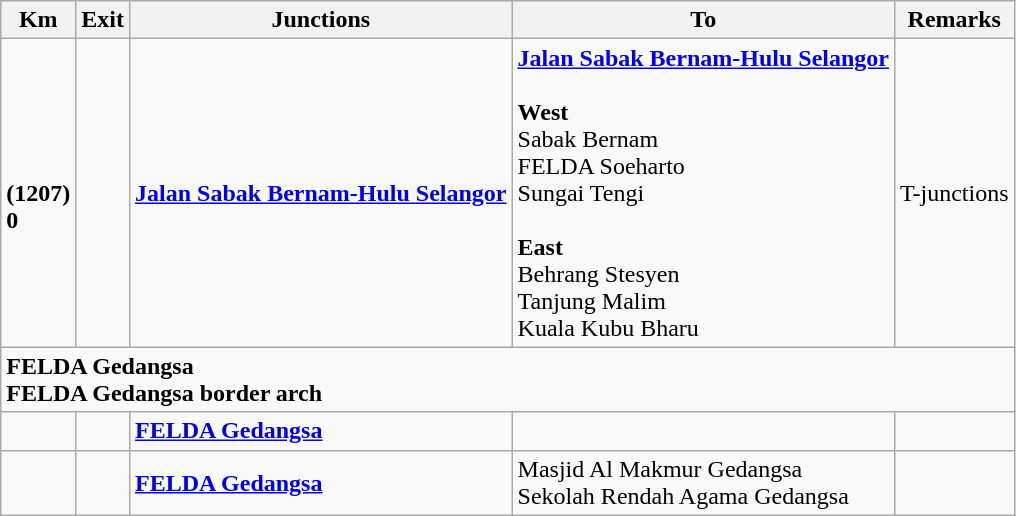<table class="wikitable">
<tr>
<th>Km</th>
<th>Exit</th>
<th>Junctions</th>
<th>To</th>
<th>Remarks</th>
</tr>
<tr>
<td><br><strong>(1207)</strong><br><strong>0</strong></td>
<td></td>
<td><strong><a href='#'>Jalan Sabak Bernam-Hulu Selangor</a></strong></td>
<td> <strong><a href='#'>Jalan Sabak Bernam-Hulu Selangor</a></strong><br><br><strong>West</strong><br>Sabak Bernam<br>FELDA Soeharto<br>Sungai Tengi<br><br><strong>East</strong><br>Behrang Stesyen<br>Tanjung Malim<br>Kuala Kubu Bharu</td>
<td>T-junctions</td>
</tr>
<tr>
<td style="width:600px" colspan="6" style="text-align:center; background:white;"><strong><span>FELDA Gedangsa <br>FELDA Gedangsa border arch</span></strong></td>
</tr>
<tr>
<td></td>
<td></td>
<td><strong><a href='#'>FELDA Gedangsa</a></strong></td>
<td></td>
<td></td>
</tr>
<tr>
<td></td>
<td></td>
<td><strong><a href='#'>FELDA Gedangsa</a></strong></td>
<td>Masjid Al Makmur Gedangsa <br>Sekolah Rendah Agama Gedangsa</td>
<td></td>
</tr>
</table>
